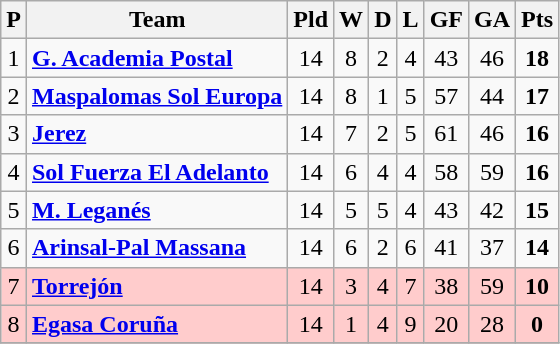<table class="wikitable sortable" style="text-align: center;">
<tr>
<th align="center">P</th>
<th align="center">Team</th>
<th align="center">Pld</th>
<th align="center">W</th>
<th align="center">D</th>
<th align="center">L</th>
<th align="center">GF</th>
<th align="center">GA</th>
<th align="center">Pts</th>
</tr>
<tr>
<td>1</td>
<td align="left"><strong><a href='#'>G. Academia Postal</a></strong></td>
<td>14</td>
<td>8</td>
<td>2</td>
<td>4</td>
<td>43</td>
<td>46</td>
<td><strong>18</strong></td>
</tr>
<tr>
<td>2</td>
<td align="left"><strong><a href='#'>Maspalomas Sol Europa</a></strong></td>
<td>14</td>
<td>8</td>
<td>1</td>
<td>5</td>
<td>57</td>
<td>44</td>
<td><strong>17</strong></td>
</tr>
<tr>
<td>3</td>
<td align="left"><strong><a href='#'>Jerez</a></strong></td>
<td>14</td>
<td>7</td>
<td>2</td>
<td>5</td>
<td>61</td>
<td>46</td>
<td><strong>16</strong></td>
</tr>
<tr>
<td>4</td>
<td align="left"><strong><a href='#'>Sol Fuerza El Adelanto</a></strong></td>
<td>14</td>
<td>6</td>
<td>4</td>
<td>4</td>
<td>58</td>
<td>59</td>
<td><strong>16</strong></td>
</tr>
<tr>
<td>5</td>
<td align="left"><strong><a href='#'>M. Leganés</a></strong></td>
<td>14</td>
<td>5</td>
<td>5</td>
<td>4</td>
<td>43</td>
<td>42</td>
<td><strong>15</strong></td>
</tr>
<tr>
<td>6</td>
<td align="left"><strong><a href='#'>Arinsal-Pal Massana</a></strong></td>
<td>14</td>
<td>6</td>
<td>2</td>
<td>6</td>
<td>41</td>
<td>37</td>
<td><strong>14</strong></td>
</tr>
<tr ! style="background:#FFCCCC;">
<td>7</td>
<td align="left"><strong><a href='#'>Torrejón</a></strong></td>
<td>14</td>
<td>3</td>
<td>4</td>
<td>7</td>
<td>38</td>
<td>59</td>
<td><strong>10</strong></td>
</tr>
<tr ! style="background:#FFCCCC;">
<td>8</td>
<td align="left"><strong><a href='#'>Egasa Coruña</a></strong></td>
<td>14</td>
<td>1</td>
<td>4</td>
<td>9</td>
<td>20</td>
<td>28</td>
<td><strong>0</strong></td>
</tr>
<tr>
</tr>
</table>
